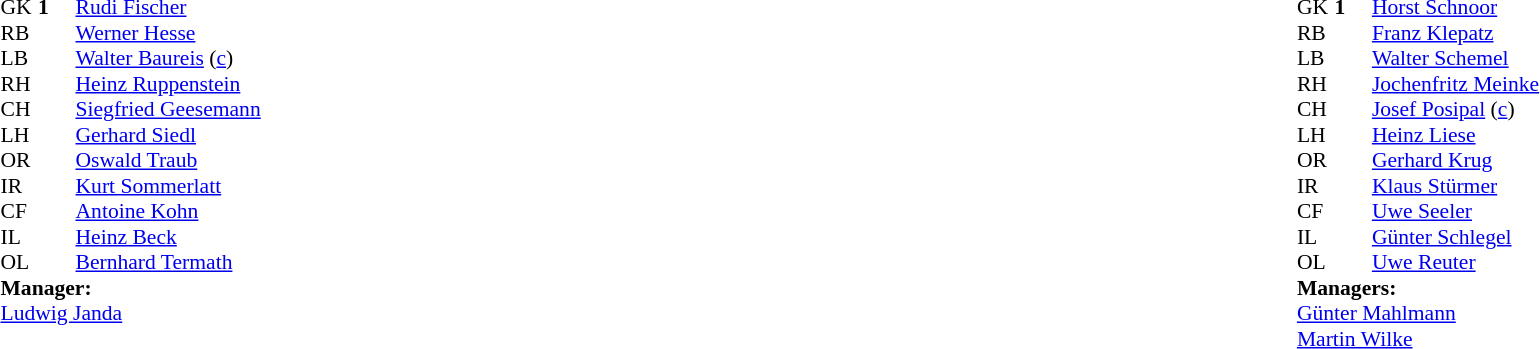<table width="100%">
<tr>
<td valign="top" width="40%"><br><table style="font-size:90%" cellspacing="0" cellpadding="0">
<tr>
<th width=25></th>
<th width=25></th>
</tr>
<tr>
<td>GK</td>
<td><strong>1</strong></td>
<td> <a href='#'>Rudi Fischer</a></td>
</tr>
<tr>
<td>RB</td>
<td></td>
<td> <a href='#'>Werner Hesse</a></td>
</tr>
<tr>
<td>LB</td>
<td></td>
<td> <a href='#'>Walter Baureis</a> (<a href='#'>c</a>)</td>
</tr>
<tr>
<td>RH</td>
<td></td>
<td> <a href='#'>Heinz Ruppenstein</a></td>
</tr>
<tr>
<td>CH</td>
<td></td>
<td> <a href='#'>Siegfried Geesemann</a></td>
</tr>
<tr>
<td>LH</td>
<td></td>
<td> <a href='#'>Gerhard Siedl</a></td>
</tr>
<tr>
<td>OR</td>
<td></td>
<td> <a href='#'>Oswald Traub</a></td>
</tr>
<tr>
<td>IR</td>
<td></td>
<td> <a href='#'>Kurt Sommerlatt</a></td>
</tr>
<tr>
<td>CF</td>
<td></td>
<td> <a href='#'>Antoine Kohn</a></td>
</tr>
<tr>
<td>IL</td>
<td></td>
<td> <a href='#'>Heinz Beck</a></td>
</tr>
<tr>
<td>OL</td>
<td></td>
<td> <a href='#'>Bernhard Termath</a></td>
</tr>
<tr>
<td colspan=3><strong>Manager:</strong></td>
</tr>
<tr>
<td colspan=3> <a href='#'>Ludwig Janda</a></td>
</tr>
</table>
</td>
<td valign="top"></td>
<td valign="top" width="50%"><br><table style="font-size:90%; margin:auto" cellspacing="0" cellpadding="0">
<tr>
<th width=25></th>
<th width=25></th>
</tr>
<tr>
<td>GK</td>
<td><strong>1</strong></td>
<td> <a href='#'>Horst Schnoor</a></td>
</tr>
<tr>
<td>RB</td>
<td></td>
<td> <a href='#'>Franz Klepatz</a></td>
</tr>
<tr>
<td>LB</td>
<td></td>
<td> <a href='#'>Walter Schemel</a></td>
</tr>
<tr>
<td>RH</td>
<td></td>
<td> <a href='#'>Jochenfritz Meinke</a></td>
</tr>
<tr>
<td>CH</td>
<td></td>
<td> <a href='#'>Josef Posipal</a> (<a href='#'>c</a>)</td>
</tr>
<tr>
<td>LH</td>
<td></td>
<td> <a href='#'>Heinz Liese</a></td>
</tr>
<tr>
<td>OR</td>
<td></td>
<td> <a href='#'>Gerhard Krug</a></td>
</tr>
<tr>
<td>IR</td>
<td></td>
<td> <a href='#'>Klaus Stürmer</a></td>
</tr>
<tr>
<td>CF</td>
<td></td>
<td> <a href='#'>Uwe Seeler</a></td>
</tr>
<tr>
<td>IL</td>
<td></td>
<td> <a href='#'>Günter Schlegel</a></td>
</tr>
<tr>
<td>OL</td>
<td></td>
<td> <a href='#'>Uwe Reuter</a></td>
</tr>
<tr>
<td colspan=3><strong>Managers:</strong></td>
</tr>
<tr>
<td colspan=3> <a href='#'>Günter Mahlmann</a><br> <a href='#'>Martin Wilke</a></td>
</tr>
</table>
</td>
</tr>
</table>
